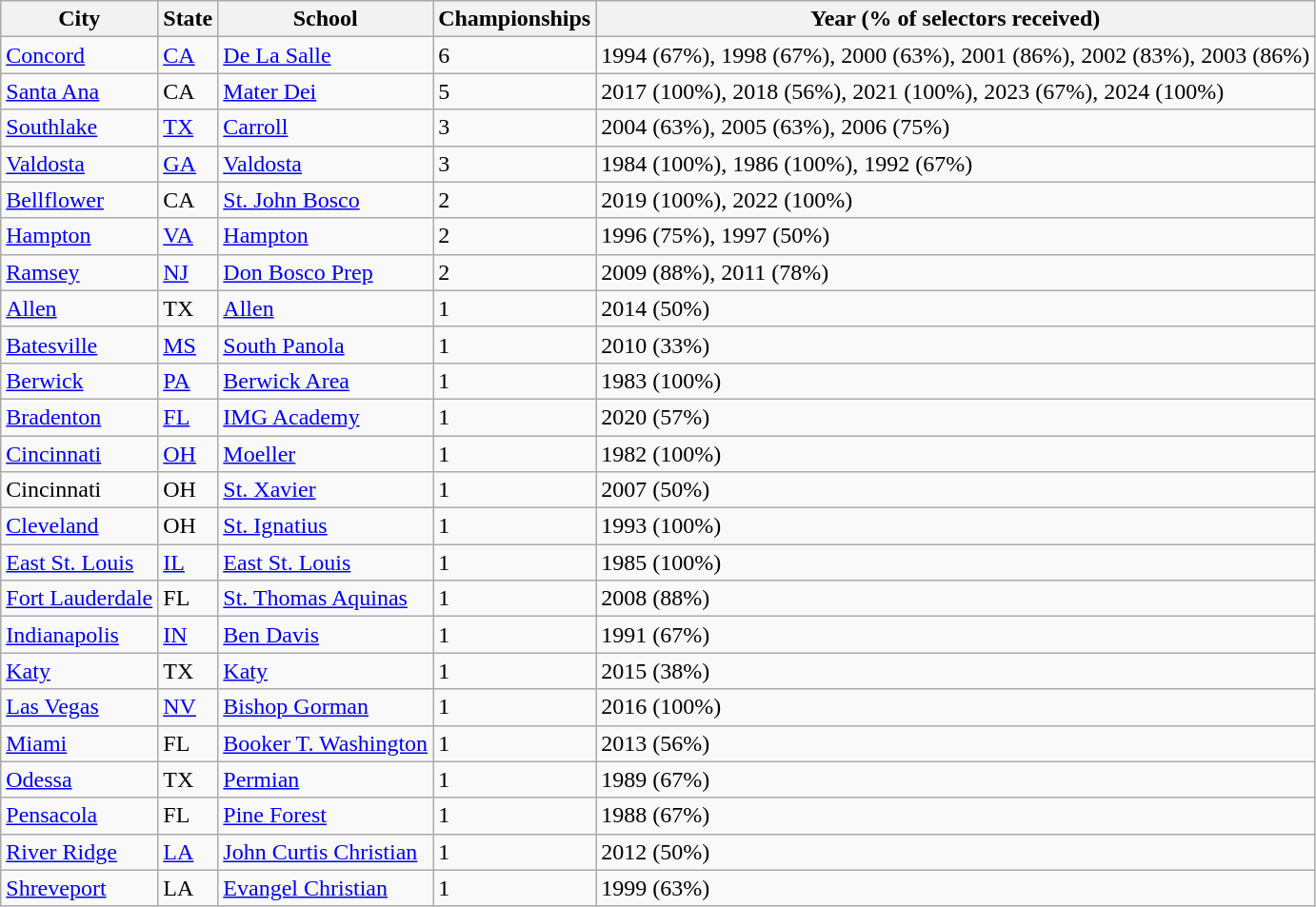<table class="wikitable sortable">
<tr>
<th>City</th>
<th>State</th>
<th>School</th>
<th>Championships</th>
<th>Year (% of selectors received)</th>
</tr>
<tr>
<td><a href='#'>Concord</a></td>
<td><a href='#'>CA</a></td>
<td><a href='#'>De La Salle</a></td>
<td>6</td>
<td>1994 (67%), 1998 (67%), 2000 (63%), 2001 (86%), 2002 (83%), 2003 (86%)</td>
</tr>
<tr>
<td><a href='#'>Santa Ana</a></td>
<td>CA</td>
<td><a href='#'>Mater Dei</a></td>
<td>5</td>
<td>2017 (100%), 2018 (56%), 2021 (100%), 2023 (67%), 2024 (100%)</td>
</tr>
<tr>
<td><a href='#'>Southlake</a></td>
<td><a href='#'>TX</a></td>
<td><a href='#'>Carroll</a></td>
<td>3</td>
<td>2004 (63%), 2005 (63%), 2006 (75%)</td>
</tr>
<tr>
<td><a href='#'>Valdosta</a></td>
<td><a href='#'>GA</a></td>
<td><a href='#'>Valdosta</a></td>
<td>3</td>
<td>1984 (100%), 1986 (100%), 1992 (67%)</td>
</tr>
<tr>
<td><a href='#'>Bellflower</a></td>
<td>CA</td>
<td><a href='#'>St. John Bosco</a></td>
<td>2</td>
<td>2019 (100%), 2022 (100%)</td>
</tr>
<tr>
<td><a href='#'>Hampton</a></td>
<td><a href='#'>VA</a></td>
<td><a href='#'>Hampton</a></td>
<td>2</td>
<td>1996 (75%), 1997 (50%)</td>
</tr>
<tr>
<td><a href='#'>Ramsey</a></td>
<td><a href='#'>NJ</a></td>
<td><a href='#'>Don Bosco Prep</a></td>
<td>2</td>
<td>2009 (88%), 2011 (78%)</td>
</tr>
<tr>
<td><a href='#'>Allen</a></td>
<td>TX</td>
<td><a href='#'>Allen</a></td>
<td>1</td>
<td>2014 (50%)</td>
</tr>
<tr>
<td><a href='#'>Batesville</a></td>
<td><a href='#'>MS</a></td>
<td><a href='#'>South Panola</a></td>
<td>1</td>
<td>2010 (33%)</td>
</tr>
<tr>
<td><a href='#'>Berwick</a></td>
<td><a href='#'>PA</a></td>
<td><a href='#'>Berwick Area</a></td>
<td>1</td>
<td>1983 (100%)</td>
</tr>
<tr>
<td><a href='#'>Bradenton</a></td>
<td><a href='#'>FL</a></td>
<td><a href='#'>IMG Academy</a></td>
<td>1</td>
<td>2020 (57%)</td>
</tr>
<tr>
<td><a href='#'>Cincinnati</a></td>
<td><a href='#'>OH</a></td>
<td><a href='#'>Moeller</a></td>
<td>1</td>
<td>1982 (100%)</td>
</tr>
<tr>
<td>Cincinnati</td>
<td>OH</td>
<td><a href='#'>St. Xavier</a></td>
<td>1</td>
<td>2007 (50%)</td>
</tr>
<tr>
<td><a href='#'>Cleveland</a></td>
<td>OH</td>
<td><a href='#'>St. Ignatius</a></td>
<td>1</td>
<td>1993 (100%)</td>
</tr>
<tr>
<td><a href='#'>East St. Louis</a></td>
<td><a href='#'>IL</a></td>
<td><a href='#'>East St. Louis</a></td>
<td>1</td>
<td>1985 (100%)</td>
</tr>
<tr>
<td><a href='#'>Fort Lauderdale</a></td>
<td>FL</td>
<td><a href='#'>St. Thomas Aquinas</a></td>
<td>1</td>
<td>2008 (88%)</td>
</tr>
<tr>
<td><a href='#'>Indianapolis</a></td>
<td><a href='#'>IN</a></td>
<td><a href='#'>Ben Davis</a></td>
<td>1</td>
<td>1991 (67%)</td>
</tr>
<tr>
<td><a href='#'>Katy</a></td>
<td>TX</td>
<td><a href='#'>Katy</a></td>
<td>1</td>
<td>2015 (38%)</td>
</tr>
<tr>
<td><a href='#'>Las Vegas</a></td>
<td><a href='#'>NV</a></td>
<td><a href='#'>Bishop Gorman</a></td>
<td>1</td>
<td>2016 (100%)</td>
</tr>
<tr>
<td><a href='#'>Miami</a></td>
<td>FL</td>
<td><a href='#'>Booker T. Washington</a></td>
<td>1</td>
<td>2013 (56%)</td>
</tr>
<tr>
<td><a href='#'>Odessa</a></td>
<td>TX</td>
<td><a href='#'>Permian</a></td>
<td>1</td>
<td>1989 (67%)</td>
</tr>
<tr>
<td><a href='#'>Pensacola</a></td>
<td>FL</td>
<td><a href='#'>Pine Forest</a></td>
<td>1</td>
<td>1988 (67%)</td>
</tr>
<tr>
<td><a href='#'>River Ridge</a></td>
<td><a href='#'>LA</a></td>
<td><a href='#'>John Curtis Christian</a></td>
<td>1</td>
<td>2012 (50%)</td>
</tr>
<tr>
<td><a href='#'>Shreveport</a></td>
<td>LA</td>
<td><a href='#'>Evangel Christian</a></td>
<td>1</td>
<td>1999 (63%)</td>
</tr>
</table>
